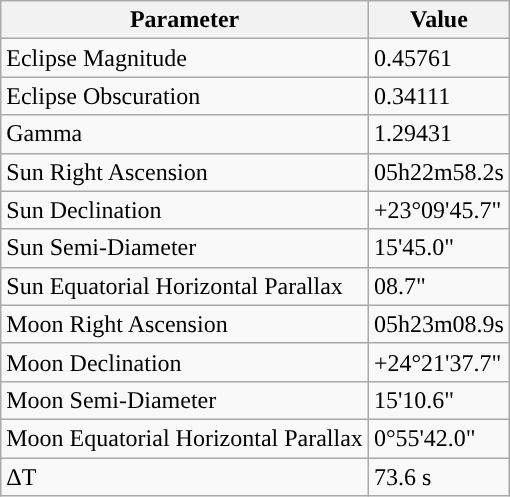<table class="wikitable">
<tr>
<th>Parameter</th>
<th>Value</th>
</tr>
<tr>
<td>Eclipse Magnitude</td>
<td>0.45761</td>
</tr>
<tr>
<td>Eclipse Obscuration</td>
<td>0.34111</td>
</tr>
<tr>
<td>Gamma</td>
<td>1.29431</td>
</tr>
<tr>
<td>Sun Right Ascension</td>
<td>05h22m58.2s</td>
</tr>
<tr>
<td>Sun Declination</td>
<td>+23°09'45.7"</td>
</tr>
<tr>
<td>Sun Semi-Diameter</td>
<td>15'45.0"</td>
</tr>
<tr>
<td>Sun Equatorial Horizontal Parallax</td>
<td>08.7"</td>
</tr>
<tr>
<td>Moon Right Ascension</td>
<td>05h23m08.9s</td>
</tr>
<tr>
<td>Moon Declination</td>
<td>+24°21'37.7"</td>
</tr>
<tr>
<td>Moon Semi-Diameter</td>
<td>15'10.6"</td>
</tr>
<tr>
<td>Moon Equatorial Horizontal Parallax</td>
<td>0°55'42.0"</td>
</tr>
<tr>
<td>ΔT</td>
<td>73.6 s</td>
</tr>
</table>
